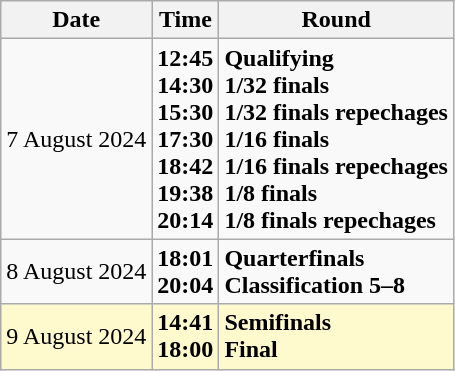<table class="wikitable">
<tr>
<th>Date</th>
<th>Time</th>
<th>Round</th>
</tr>
<tr>
<td>7 August 2024</td>
<td><strong>12:45<br>14:30<br>15:30<br>17:30<br>18:42<br>19:38<br>20:14</strong></td>
<td><strong>Qualifying<br>1/32 finals<br>1/32 finals repechages<br>1/16 finals<br>1/16 finals repechages<br>1/8 finals <br>1/8 finals repechages</strong></td>
</tr>
<tr>
<td>8 August 2024</td>
<td><strong>18:01<br>20:04</strong></td>
<td><strong>Quarterfinals<br>Classification 5–8</strong></td>
</tr>
<tr style=background:lemonchiffon>
<td>9 August 2024</td>
<td><strong>14:41<br>18:00</strong></td>
<td><strong>Semifinals<br>Final</strong></td>
</tr>
</table>
